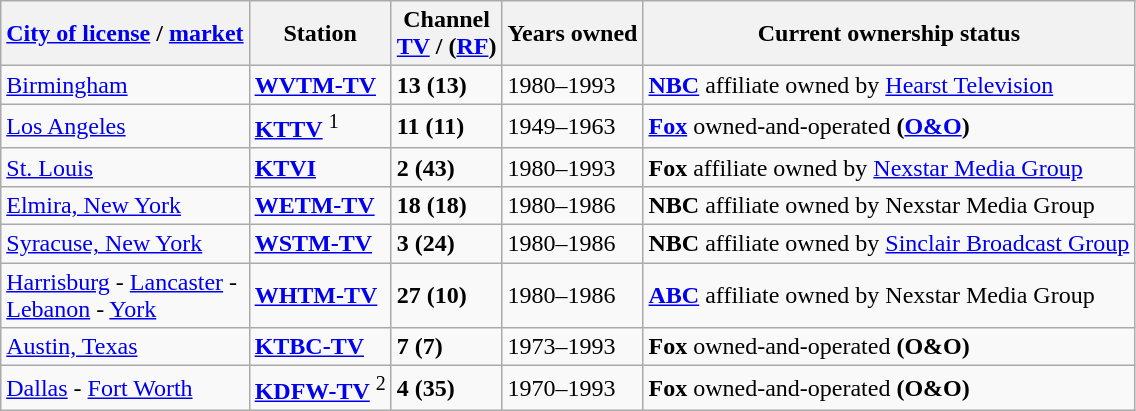<table class="wikitable">
<tr>
<th><a href='#'>City of license</a> / <a href='#'>market</a></th>
<th>Station</th>
<th>Channel<br><a href='#'>TV</a> / (<a href='#'>RF</a>)</th>
<th>Years owned</th>
<th>Current ownership status</th>
</tr>
<tr>
<td><a href='#'>Birmingham</a></td>
<td><strong><a href='#'>WVTM-TV</a></strong></td>
<td><strong>13 (13)</strong></td>
<td>1980–1993</td>
<td><strong><a href='#'>NBC</a></strong> affiliate owned by <a href='#'>Hearst Television</a></td>
</tr>
<tr>
<td><a href='#'>Los Angeles</a></td>
<td><strong><a href='#'>KTTV</a></strong> <sup>1</sup></td>
<td><strong>11 (11)</strong></td>
<td>1949–1963</td>
<td><strong><a href='#'>Fox</a></strong> owned-and-operated <strong>(<a href='#'>O&O</a>)</strong></td>
</tr>
<tr>
<td><a href='#'>St. Louis</a></td>
<td><strong><a href='#'>KTVI</a></strong></td>
<td><strong>2 (43)</strong></td>
<td>1980–1993</td>
<td><strong>Fox</strong> affiliate owned by <a href='#'>Nexstar Media Group</a></td>
</tr>
<tr>
<td><a href='#'>Elmira, New York</a></td>
<td><strong><a href='#'>WETM-TV</a></strong></td>
<td><strong>18 (18)</strong></td>
<td>1980–1986</td>
<td><strong>NBC</strong> affiliate owned by Nexstar Media Group</td>
</tr>
<tr>
<td><a href='#'>Syracuse, New York</a></td>
<td><strong><a href='#'>WSTM-TV</a></strong></td>
<td><strong>3 (24)</strong></td>
<td>1980–1986</td>
<td><strong>NBC</strong> affiliate owned by <a href='#'>Sinclair Broadcast Group</a></td>
</tr>
<tr>
<td><a href='#'>Harrisburg</a> - <a href='#'>Lancaster</a> -<br><a href='#'>Lebanon</a> - <a href='#'>York</a></td>
<td><strong><a href='#'>WHTM-TV</a></strong></td>
<td><strong>27 (10)</strong></td>
<td>1980–1986</td>
<td><strong><a href='#'>ABC</a></strong> affiliate owned by Nexstar Media Group</td>
</tr>
<tr>
<td><a href='#'>Austin, Texas</a></td>
<td><strong><a href='#'>KTBC-TV</a></strong></td>
<td><strong>7 (7)</strong></td>
<td>1973–1993</td>
<td><strong>Fox</strong> owned-and-operated <strong>(O&O)</strong></td>
</tr>
<tr>
<td><a href='#'>Dallas</a> - <a href='#'>Fort Worth</a></td>
<td><strong><a href='#'>KDFW-TV</a></strong> <sup>2</sup></td>
<td><strong>4 (35)</strong></td>
<td>1970–1993</td>
<td><strong>Fox</strong> owned-and-operated <strong>(O&O)</strong></td>
</tr>
</table>
